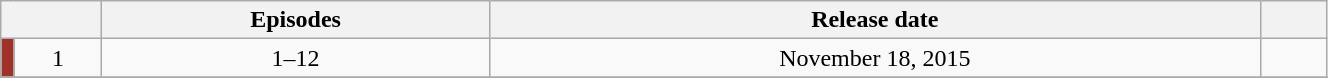<table class="wikitable" style="text-align: center; width: 70%;">
<tr>
<th colspan="2"></th>
<th>Episodes</th>
<th>Release date</th>
<th width="5%"></th>
</tr>
<tr>
<td rowspan="1" width="1%" style="background: #9F3129;"></td>
<td>1</td>
<td>1–12</td>
<td>November 18, 2015</td>
<td></td>
</tr>
<tr>
</tr>
</table>
